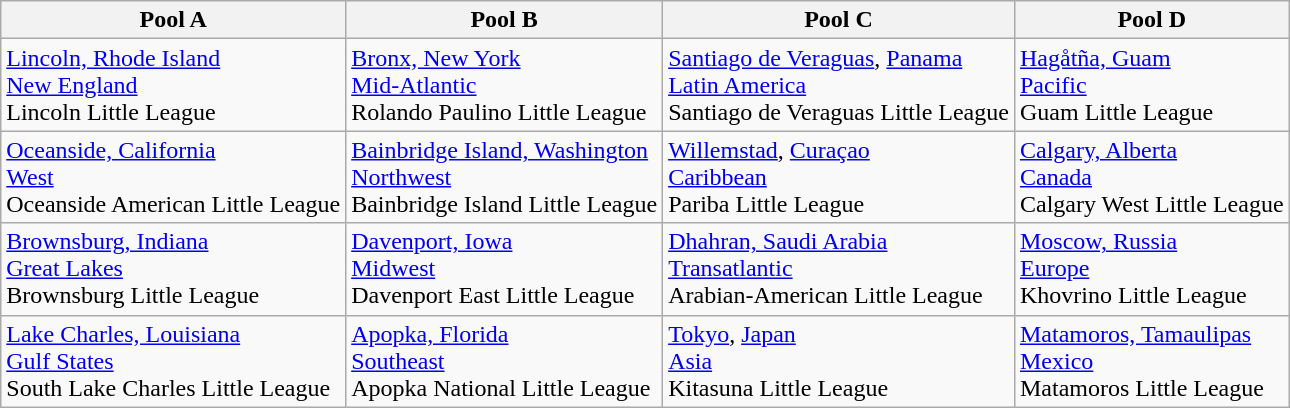<table class="wikitable">
<tr>
<th>Pool A</th>
<th>Pool B</th>
<th>Pool C</th>
<th>Pool D</th>
</tr>
<tr>
<td> <a href='#'>Lincoln, Rhode Island</a><br><a href='#'>New England</a><br>Lincoln Little League</td>
<td> <a href='#'>Bronx, New York</a><br><a href='#'>Mid-Atlantic</a><br>Rolando Paulino Little League</td>
<td> <a href='#'>Santiago de Veraguas</a>, <a href='#'>Panama</a><br><a href='#'>Latin America</a><br>Santiago de Veraguas Little League</td>
<td> <a href='#'>Hagåtña, Guam</a><br><a href='#'>Pacific</a><br>Guam Little League</td>
</tr>
<tr>
<td> <a href='#'>Oceanside, California</a><br><a href='#'>West</a><br>Oceanside American Little League</td>
<td> <a href='#'>Bainbridge Island, Washington</a><br><a href='#'>Northwest</a><br>Bainbridge Island Little League</td>
<td> <a href='#'>Willemstad</a>, <a href='#'>Curaçao</a><br><a href='#'>Caribbean</a><br>Pariba Little League</td>
<td> <a href='#'>Calgary, Alberta</a><br><a href='#'>Canada</a><br>Calgary West Little League</td>
</tr>
<tr>
<td> <a href='#'>Brownsburg, Indiana</a><br><a href='#'>Great Lakes</a><br>Brownsburg Little League</td>
<td> <a href='#'>Davenport, Iowa</a><br><a href='#'>Midwest</a><br>Davenport East Little League</td>
<td> <a href='#'>Dhahran, Saudi Arabia</a><br><a href='#'>Transatlantic</a><br>Arabian-American Little League</td>
<td> <a href='#'>Moscow, Russia</a><br><a href='#'>Europe</a><br>Khovrino Little League</td>
</tr>
<tr>
<td> <a href='#'>Lake Charles, Louisiana</a><br><a href='#'>Gulf States</a><br>South Lake Charles Little League</td>
<td> <a href='#'>Apopka, Florida</a><br><a href='#'>Southeast</a><br>Apopka National Little League</td>
<td> <a href='#'>Tokyo</a>, <a href='#'>Japan</a><br><a href='#'>Asia</a><br>Kitasuna Little League</td>
<td> <a href='#'>Matamoros, Tamaulipas</a><br><a href='#'>Mexico</a><br>Matamoros Little League</td>
</tr>
</table>
